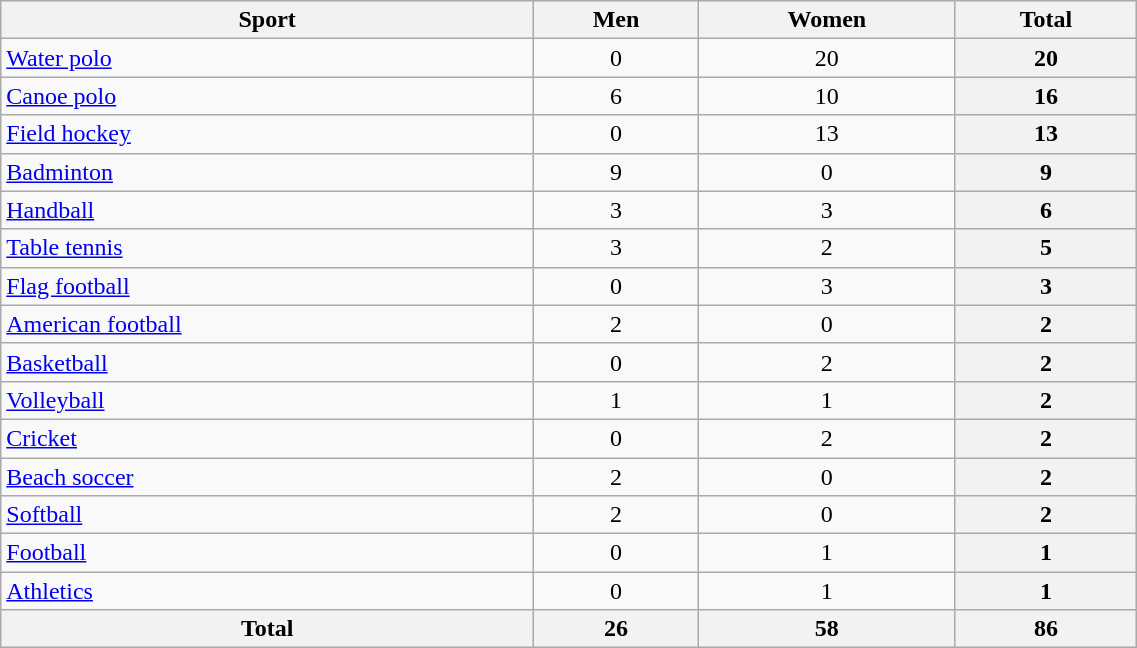<table class="wikitable" width=60% style="font-size:100%; text-align:center;">
<tr>
<th>Sport</th>
<th>Men</th>
<th>Women</th>
<th>Total</th>
</tr>
<tr>
<td align=left><a href='#'>Water polo</a></td>
<td>0</td>
<td>20</td>
<th align center>20</th>
</tr>
<tr>
<td align=left><a href='#'>Canoe polo</a></td>
<td>6</td>
<td>10</td>
<th align center>16</th>
</tr>
<tr>
<td align=left><a href='#'>Field hockey</a></td>
<td>0</td>
<td>13</td>
<th align center>13</th>
</tr>
<tr>
<td align=left><a href='#'>Badminton</a></td>
<td>9</td>
<td>0</td>
<th align center>9</th>
</tr>
<tr>
<td align=left><a href='#'>Handball</a></td>
<td>3</td>
<td>3</td>
<th align center>6</th>
</tr>
<tr>
<td align=left><a href='#'>Table tennis</a></td>
<td>3</td>
<td>2</td>
<th align center>5</th>
</tr>
<tr>
<td align=left><a href='#'>Flag football</a></td>
<td>0</td>
<td>3</td>
<th align center>3</th>
</tr>
<tr>
<td align=left><a href='#'>American football</a></td>
<td>2</td>
<td>0</td>
<th align center>2</th>
</tr>
<tr>
<td align=left><a href='#'>Basketball</a></td>
<td>0</td>
<td>2</td>
<th align center>2</th>
</tr>
<tr>
<td align=left><a href='#'>Volleyball</a></td>
<td>1</td>
<td>1</td>
<th align center>2</th>
</tr>
<tr>
<td align=left><a href='#'>Cricket</a></td>
<td>0</td>
<td>2</td>
<th align center>2</th>
</tr>
<tr>
<td align=left><a href='#'>Beach soccer</a></td>
<td>2</td>
<td>0</td>
<th align center>2</th>
</tr>
<tr>
<td align=left><a href='#'>Softball</a></td>
<td>2</td>
<td>0</td>
<th align center>2</th>
</tr>
<tr>
<td align=left><a href='#'>Football</a></td>
<td>0</td>
<td>1</td>
<th align center>1</th>
</tr>
<tr>
<td align=left><a href='#'>Athletics</a></td>
<td>0</td>
<td>1</td>
<th align center>1</th>
</tr>
<tr>
<th>Total</th>
<th>26</th>
<th>58</th>
<th>86</th>
</tr>
</table>
